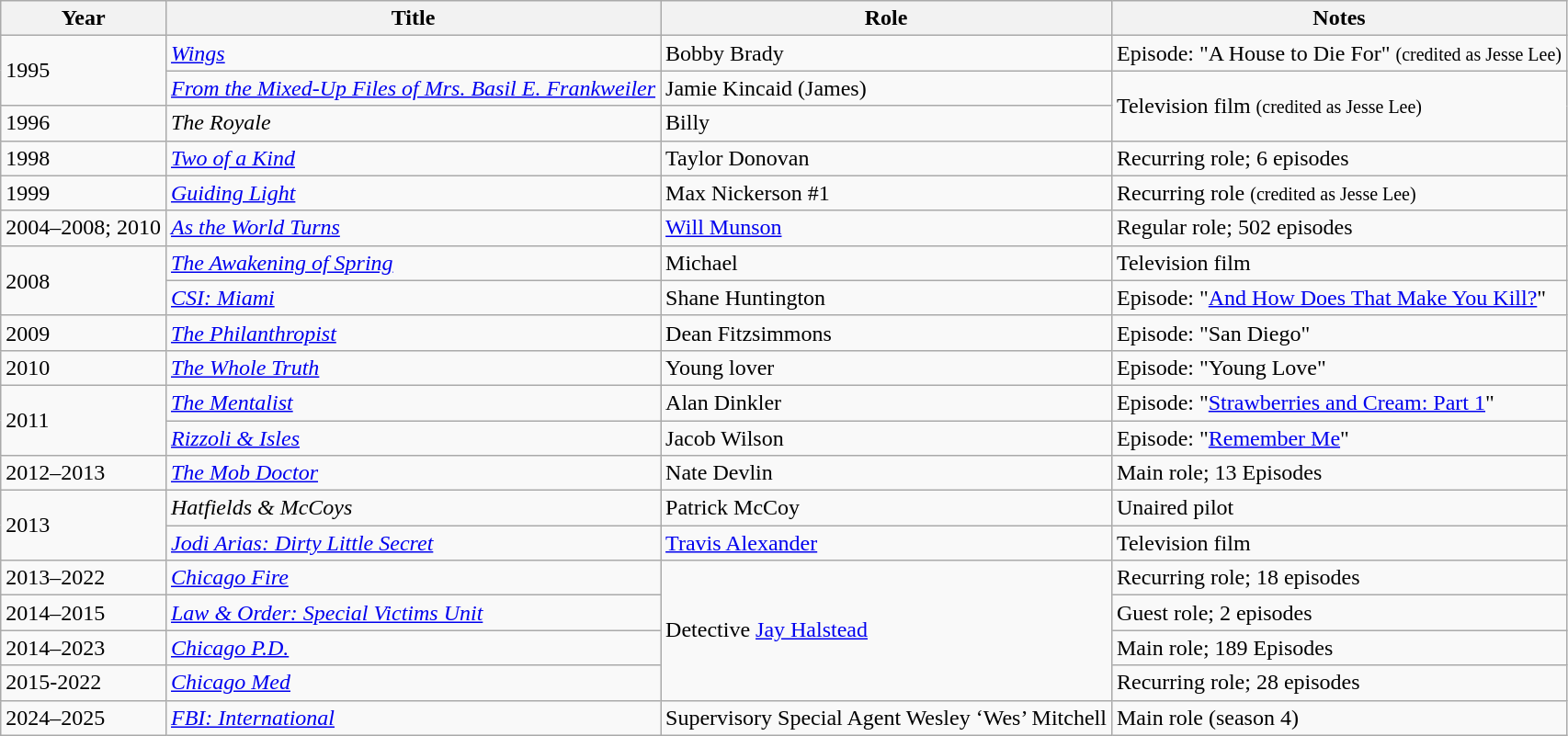<table class="wikitable">
<tr>
<th>Year</th>
<th>Title</th>
<th>Role</th>
<th>Notes</th>
</tr>
<tr>
<td rowspan="2">1995</td>
<td><em><a href='#'>Wings</a></em></td>
<td>Bobby Brady</td>
<td>Episode: "A House to Die For" <small> (credited as Jesse Lee)</small></td>
</tr>
<tr>
<td><em><a href='#'>From the Mixed-Up Files of Mrs. Basil E. Frankweiler</a></em></td>
<td>Jamie Kincaid (James)</td>
<td rowspan="2">Television film <small> (credited as Jesse Lee)</small></td>
</tr>
<tr>
<td>1996</td>
<td><em>The Royale</em></td>
<td>Billy</td>
</tr>
<tr>
<td>1998</td>
<td><em><a href='#'>Two of a Kind</a></em></td>
<td>Taylor Donovan</td>
<td>Recurring role; 6 episodes</td>
</tr>
<tr>
<td>1999</td>
<td><em><a href='#'>Guiding Light</a></em></td>
<td>Max Nickerson #1</td>
<td>Recurring role <small> (credited as Jesse Lee)</small></td>
</tr>
<tr>
<td>2004–2008; 2010</td>
<td><em><a href='#'>As the World Turns</a></em></td>
<td><a href='#'>Will Munson</a></td>
<td>Regular role; 502 episodes</td>
</tr>
<tr>
<td rowspan="2">2008</td>
<td><em><a href='#'>The Awakening of Spring</a></em></td>
<td>Michael</td>
<td>Television film</td>
</tr>
<tr>
<td><em><a href='#'>CSI: Miami</a></em></td>
<td>Shane Huntington</td>
<td>Episode: "<a href='#'>And How Does That Make You Kill?</a>"</td>
</tr>
<tr>
<td>2009</td>
<td><em><a href='#'>The Philanthropist</a></em></td>
<td>Dean Fitzsimmons</td>
<td>Episode: "San Diego"</td>
</tr>
<tr>
<td>2010</td>
<td><em><a href='#'>The Whole Truth</a></em></td>
<td>Young lover</td>
<td>Episode: "Young Love"</td>
</tr>
<tr>
<td rowspan="2">2011</td>
<td><em><a href='#'>The Mentalist</a></em></td>
<td>Alan Dinkler</td>
<td>Episode: "<a href='#'>Strawberries and Cream: Part 1</a>"</td>
</tr>
<tr>
<td><em><a href='#'>Rizzoli & Isles</a></em></td>
<td>Jacob Wilson</td>
<td>Episode: "<a href='#'>Remember Me</a>"</td>
</tr>
<tr>
<td>2012–2013</td>
<td><em><a href='#'>The Mob Doctor</a></em></td>
<td>Nate Devlin</td>
<td>Main role; 13 Episodes</td>
</tr>
<tr>
<td rowspan="2">2013</td>
<td><em>Hatfields & McCoys</em></td>
<td>Patrick McCoy</td>
<td>Unaired pilot</td>
</tr>
<tr>
<td><em><a href='#'>Jodi Arias: Dirty Little Secret</a></em></td>
<td><a href='#'>Travis Alexander</a></td>
<td>Television film</td>
</tr>
<tr>
<td>2013–2022</td>
<td><em><a href='#'>Chicago Fire</a></em></td>
<td rowspan=4>Detective <a href='#'>Jay Halstead</a></td>
<td>Recurring role; 18 episodes</td>
</tr>
<tr>
<td>2014–2015</td>
<td><em><a href='#'>Law & Order: Special Victims Unit</a></em></td>
<td>Guest role; 2 episodes</td>
</tr>
<tr>
<td>2014–2023</td>
<td><em><a href='#'>Chicago P.D.</a></em></td>
<td>Main role; 189 Episodes</td>
</tr>
<tr>
<td>2015-2022</td>
<td><em><a href='#'>Chicago Med</a></em></td>
<td>Recurring role; 28 episodes</td>
</tr>
<tr>
<td>2024–2025</td>
<td><em><a href='#'>FBI: International</a></em></td>
<td>Supervisory Special Agent Wesley ‘Wes’ Mitchell</td>
<td>Main role (season 4)</td>
</tr>
</table>
